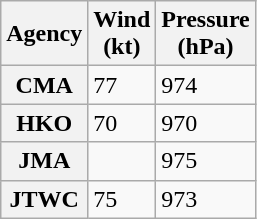<table class="wikitable floatleft">
<tr>
<th>Agency</th>
<th>Wind<br>(kt)</th>
<th>Pressure<br>(hPa)</th>
</tr>
<tr>
<th>CMA</th>
<td>77</td>
<td>974</td>
</tr>
<tr>
<th>HKO</th>
<td>70</td>
<td>970</td>
</tr>
<tr>
<th>JMA</th>
<td></td>
<td>975</td>
</tr>
<tr>
<th>JTWC</th>
<td>75</td>
<td>973</td>
</tr>
</table>
